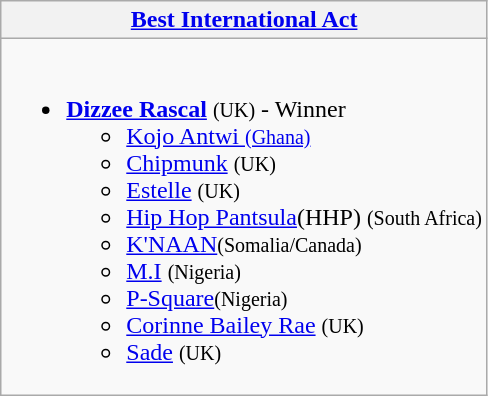<table class="wikitable">
<tr>
<th><a href='#'>Best International Act</a></th>
</tr>
<tr>
<td><br><ul><li><strong><a href='#'>Dizzee Rascal</a></strong> <small>(UK)</small> - Winner<ul><li><a href='#'>Kojo Antwi <small>(Ghana)</small></a></li><li><a href='#'>Chipmunk</a> <small>(UK)</small></li><li><a href='#'>Estelle</a> <small>(UK)</small></li><li><a href='#'>Hip Hop Pantsula</a>(HHP) <small>(South Africa)</small></li><li><a href='#'>K'NAAN</a><small>(Somalia/Canada)</small></li><li><a href='#'>M.I</a> <small>(Nigeria)</small></li><li><a href='#'>P-Square</a><small>(Nigeria)</small></li><li><a href='#'>Corinne Bailey Rae</a> <small>(UK)</small></li><li><a href='#'>Sade</a> <small>(UK)</small></li></ul></li></ul></td>
</tr>
</table>
